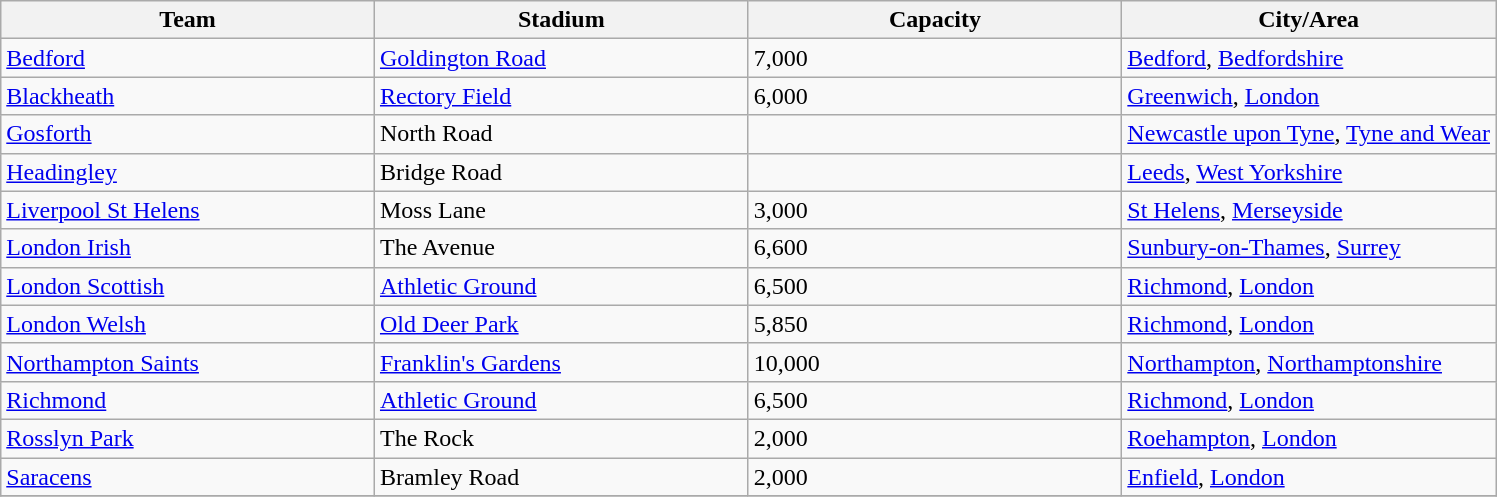<table class="wikitable sortable">
<tr>
<th width=25%>Team</th>
<th width=25%>Stadium</th>
<th width=25%>Capacity</th>
<th width=25%>City/Area</th>
</tr>
<tr>
<td><a href='#'>Bedford</a></td>
<td><a href='#'>Goldington Road</a></td>
<td>7,000</td>
<td><a href='#'>Bedford</a>, <a href='#'>Bedfordshire</a></td>
</tr>
<tr>
<td><a href='#'>Blackheath</a></td>
<td><a href='#'>Rectory Field</a></td>
<td>6,000</td>
<td><a href='#'>Greenwich</a>, <a href='#'>London</a></td>
</tr>
<tr>
<td><a href='#'>Gosforth</a></td>
<td>North Road</td>
<td></td>
<td><a href='#'>Newcastle upon Tyne</a>, <a href='#'>Tyne and Wear</a></td>
</tr>
<tr>
<td><a href='#'>Headingley</a></td>
<td>Bridge Road</td>
<td></td>
<td><a href='#'>Leeds</a>, <a href='#'>West Yorkshire</a></td>
</tr>
<tr>
<td><a href='#'>Liverpool St Helens</a></td>
<td>Moss Lane</td>
<td>3,000</td>
<td><a href='#'>St Helens</a>, <a href='#'>Merseyside</a></td>
</tr>
<tr>
<td><a href='#'>London Irish</a></td>
<td>The Avenue</td>
<td>6,600</td>
<td><a href='#'>Sunbury-on-Thames</a>, <a href='#'>Surrey</a></td>
</tr>
<tr>
<td><a href='#'>London Scottish</a></td>
<td><a href='#'>Athletic Ground</a></td>
<td>6,500</td>
<td><a href='#'>Richmond</a>, <a href='#'>London</a></td>
</tr>
<tr>
<td><a href='#'>London Welsh</a></td>
<td><a href='#'>Old Deer Park</a></td>
<td>5,850</td>
<td><a href='#'>Richmond</a>, <a href='#'>London</a></td>
</tr>
<tr>
<td><a href='#'>Northampton Saints</a></td>
<td><a href='#'>Franklin's Gardens</a></td>
<td>10,000</td>
<td><a href='#'>Northampton</a>, <a href='#'>Northamptonshire</a></td>
</tr>
<tr>
<td><a href='#'>Richmond</a></td>
<td><a href='#'>Athletic Ground</a></td>
<td>6,500</td>
<td><a href='#'>Richmond</a>, <a href='#'>London</a></td>
</tr>
<tr>
<td><a href='#'>Rosslyn Park</a></td>
<td>The Rock</td>
<td>2,000</td>
<td><a href='#'>Roehampton</a>, <a href='#'>London</a></td>
</tr>
<tr>
<td><a href='#'>Saracens</a></td>
<td>Bramley Road</td>
<td>2,000</td>
<td><a href='#'>Enfield</a>, <a href='#'>London</a></td>
</tr>
<tr>
</tr>
</table>
